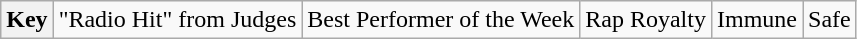<table class="wikitable">
<tr>
<th>Key</th>
<td> "Radio Hit" from Judges</td>
<td> Best Performer of the Week</td>
<td> Rap Royalty</td>
<td> Immune</td>
<td> Safe</td>
</tr>
</table>
